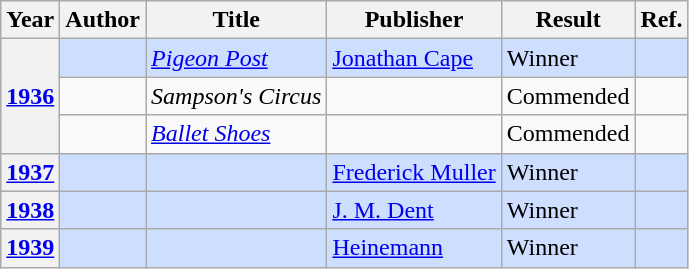<table class="wikitable sortable mw-collapsible">
<tr>
<th>Year</th>
<th>Author</th>
<th>Title</th>
<th>Publisher</th>
<th>Result</th>
<th>Ref.</th>
</tr>
<tr style="background:#cddeff">
<th rowspan="3"><a href='#'>1936</a></th>
<td></td>
<td><em><a href='#'>Pigeon Post</a></em></td>
<td><a href='#'>Jonathan Cape</a></td>
<td>Winner</td>
<td></td>
</tr>
<tr>
<td></td>
<td><em>Sampson's Circus</em></td>
<td></td>
<td>Commended</td>
<td></td>
</tr>
<tr>
<td></td>
<td><em><a href='#'>Ballet Shoes</a></em></td>
<td></td>
<td>Commended</td>
<td></td>
</tr>
<tr style="background:#cddeff">
<th><a href='#'>1937</a></th>
<td></td>
<td><em></em></td>
<td><a href='#'>Frederick Muller</a></td>
<td>Winner</td>
<td></td>
</tr>
<tr style="background:#cddeff">
<th><a href='#'>1938</a></th>
<td></td>
<td><em></em></td>
<td><a href='#'>J. M. Dent</a></td>
<td>Winner</td>
<td></td>
</tr>
<tr style="background:#cddeff">
<th><a href='#'>1939</a></th>
<td></td>
<td><em></em></td>
<td><a href='#'>Heinemann</a></td>
<td>Winner</td>
<td></td>
</tr>
</table>
